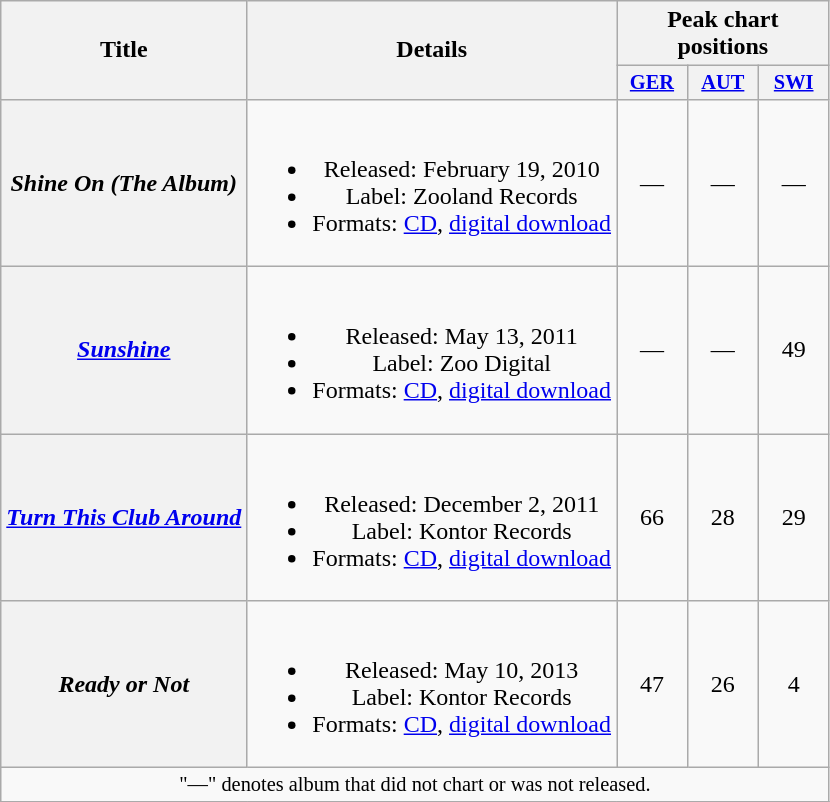<table class="wikitable plainrowheaders" style="text-align:center;">
<tr>
<th scope="col" rowspan="2">Title</th>
<th scope="col" rowspan="2">Details</th>
<th scope="col" colspan="3">Peak chart positions</th>
</tr>
<tr>
<th scope="col" style="width:3em;font-size:85%;"><a href='#'>GER</a><br></th>
<th scope="col" style="width:3em;font-size:85%;"><a href='#'>AUT</a><br></th>
<th scope="col" style="width:3em;font-size:85%;"><a href='#'>SWI</a><br></th>
</tr>
<tr>
<th scope="row"><em>Shine On (The Album)</em></th>
<td><br><ul><li>Released: February 19, 2010</li><li>Label: Zooland Records</li><li>Formats: <a href='#'>CD</a>, <a href='#'>digital download</a></li></ul></td>
<td>—</td>
<td>—</td>
<td>—</td>
</tr>
<tr>
<th scope="row"><em><a href='#'>Sunshine</a></em></th>
<td><br><ul><li>Released: May 13, 2011</li><li>Label: Zoo Digital</li><li>Formats: <a href='#'>CD</a>, <a href='#'>digital download</a></li></ul></td>
<td>—</td>
<td>—</td>
<td>49</td>
</tr>
<tr>
<th scope="row"><em><a href='#'>Turn This Club Around</a></em></th>
<td><br><ul><li>Released: December 2, 2011</li><li>Label: Kontor Records</li><li>Formats: <a href='#'>CD</a>, <a href='#'>digital download</a></li></ul></td>
<td>66</td>
<td>28</td>
<td>29</td>
</tr>
<tr>
<th scope="row"><em>Ready or Not</em></th>
<td><br><ul><li>Released: May 10, 2013</li><li>Label: Kontor Records</li><li>Formats: <a href='#'>CD</a>, <a href='#'>digital download</a></li></ul></td>
<td>47</td>
<td>26</td>
<td>4</td>
</tr>
<tr>
<td colspan="18" style="font-size:85%">"—" denotes album that did not chart or was not released.</td>
</tr>
<tr>
</tr>
</table>
